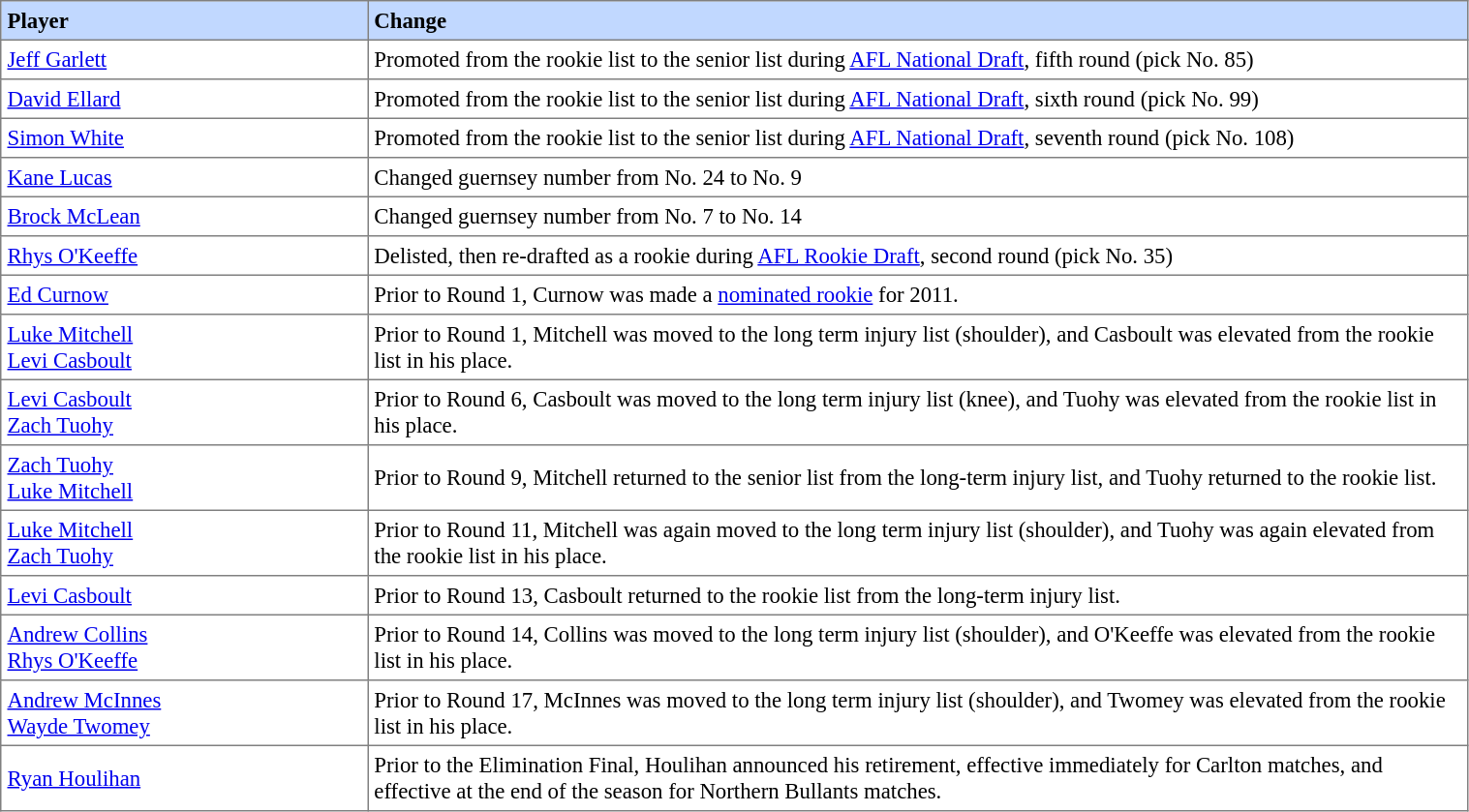<table border="1" cellpadding="4" cellspacing="0"  style="text-align:left; font-size:95%; border-collapse:collapse; width:80%;">
<tr style="background:#C1D8FF;">
<th style="width:25%;">Player</th>
<th>Change</th>
</tr>
<tr>
<td> <a href='#'>Jeff Garlett</a></td>
<td>Promoted from the rookie list to the senior list during <a href='#'>AFL National Draft</a>, fifth round (pick No. 85)</td>
</tr>
<tr>
<td> <a href='#'>David Ellard</a></td>
<td>Promoted from the rookie list to the senior list during <a href='#'>AFL National Draft</a>, sixth round (pick No. 99)</td>
</tr>
<tr>
<td> <a href='#'>Simon White</a></td>
<td>Promoted from the rookie list to the senior list during <a href='#'>AFL National Draft</a>, seventh round (pick No. 108)</td>
</tr>
<tr>
<td> <a href='#'>Kane Lucas</a></td>
<td>Changed guernsey number from No. 24 to No. 9</td>
</tr>
<tr>
<td> <a href='#'>Brock McLean</a></td>
<td>Changed guernsey number from No. 7 to No. 14</td>
</tr>
<tr>
<td> <a href='#'>Rhys O'Keeffe</a></td>
<td>Delisted, then re-drafted as a rookie during <a href='#'>AFL Rookie Draft</a>, second round (pick No. 35)</td>
</tr>
<tr>
<td> <a href='#'>Ed Curnow</a></td>
<td>Prior to Round 1, Curnow was made a <a href='#'>nominated rookie</a> for 2011.</td>
</tr>
<tr>
<td> <a href='#'>Luke Mitchell</a><br>  <a href='#'>Levi Casboult</a></td>
<td>Prior to Round 1, Mitchell was moved to the long term injury list (shoulder), and Casboult was elevated from the rookie list in his place.</td>
</tr>
<tr>
<td> <a href='#'>Levi Casboult</a><br>  <a href='#'>Zach Tuohy</a></td>
<td>Prior to Round 6, Casboult was moved to the long term injury list (knee), and Tuohy was elevated from the rookie list in his place.</td>
</tr>
<tr>
<td> <a href='#'>Zach Tuohy</a><br>  <a href='#'>Luke Mitchell</a></td>
<td>Prior to Round 9, Mitchell returned to the senior list from the long-term injury list, and Tuohy returned to the rookie list.</td>
</tr>
<tr>
<td> <a href='#'>Luke Mitchell</a><br>  <a href='#'>Zach Tuohy</a></td>
<td>Prior to Round 11, Mitchell was again moved to the long term injury list (shoulder), and Tuohy was again elevated from the rookie list in his place.</td>
</tr>
<tr>
<td> <a href='#'>Levi Casboult</a></td>
<td>Prior to Round 13, Casboult returned to the rookie list from the long-term injury list.</td>
</tr>
<tr>
<td> <a href='#'>Andrew Collins</a><br>  <a href='#'>Rhys O'Keeffe</a></td>
<td>Prior to Round 14, Collins was moved to the long term injury list (shoulder), and O'Keeffe was elevated from the rookie list in his place.</td>
</tr>
<tr>
<td> <a href='#'>Andrew McInnes</a><br> <a href='#'>Wayde Twomey</a></td>
<td>Prior to Round 17, McInnes was moved to the long term injury list (shoulder), and Twomey was elevated from the rookie list in his place.</td>
</tr>
<tr>
<td> <a href='#'>Ryan Houlihan</a></td>
<td>Prior to the Elimination Final, Houlihan announced his retirement, effective immediately for Carlton matches, and effective at the end of the season for Northern Bullants matches.</td>
</tr>
</table>
